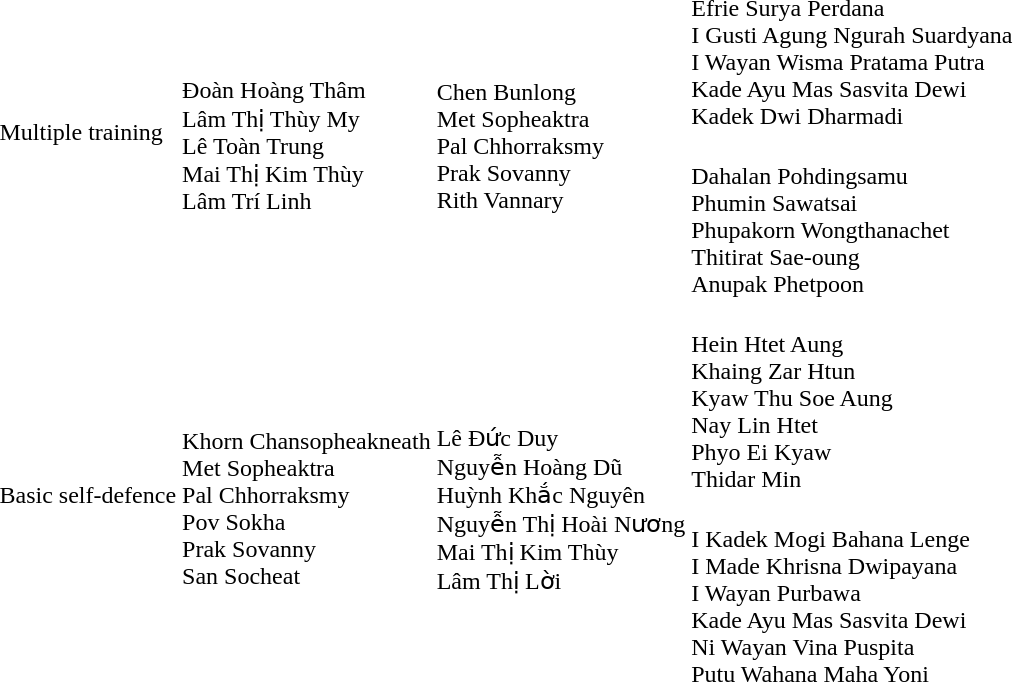<table>
<tr>
<td rowspan=2>Multiple training</td>
<td rowspan=2><br>Đoàn Hoàng Thâm<br>Lâm Thị Thùy My<br>Lê Toàn Trung<br>Mai Thị Kim Thùy<br>Lâm Trí Linh</td>
<td rowspan=2><br>Chen Bunlong<br>Met Sopheaktra<br>Pal Chhorraksmy<br>Prak Sovanny<br>Rith Vannary</td>
<td nowrap><br>Efrie Surya Perdana<br>I Gusti Agung Ngurah Suardyana<br>I Wayan Wisma Pratama Putra<br>Kade Ayu Mas Sasvita Dewi<br>Kadek Dwi Dharmadi</td>
</tr>
<tr>
<td><br>Dahalan Pohdingsamu<br>Phumin Sawatsai<br>Phupakorn Wongthanachet<br>Thitirat Sae-oung<br>Anupak Phetpoon</td>
</tr>
<tr>
<td rowspan=2>Basic self-defence</td>
<td rowspan=2 nowrap><br>Khorn Chansopheakneath<br>Met Sopheaktra<br>Pal Chhorraksmy<br>Pov Sokha<br>Prak Sovanny<br>San Socheat</td>
<td rowspan=2 nowrap><br>Lê Đức Duy<br>Nguyễn Hoàng Dũ<br>Huỳnh Khắc Nguyên<br>Nguyễn Thị Hoài Nương<br>Mai Thị Kim Thùy<br>Lâm Thị Lời</td>
<td><br>Hein Htet Aung<br>Khaing Zar Htun<br>Kyaw Thu Soe Aung<br>Nay Lin Htet<br>Phyo Ei Kyaw<br>Thidar Min</td>
</tr>
<tr>
<td><br>I Kadek Mogi Bahana Lenge<br>I Made Khrisna Dwipayana<br>I Wayan Purbawa<br>Kade Ayu Mas Sasvita Dewi<br>Ni Wayan Vina Puspita<br>Putu Wahana Maha Yoni</td>
</tr>
</table>
